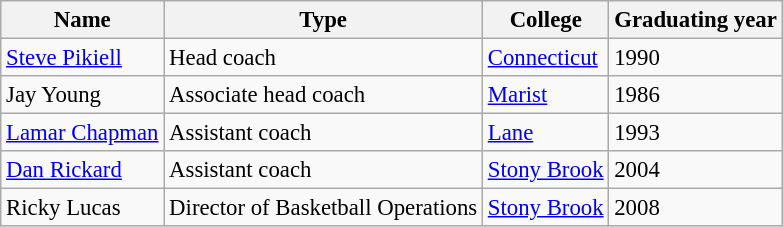<table class="wikitable" style="font-size: 95%;">
<tr>
<th>Name</th>
<th>Type</th>
<th>College</th>
<th>Graduating year</th>
</tr>
<tr>
<td><a href='#'>Steve Pikiell</a></td>
<td>Head coach</td>
<td><a href='#'>Connecticut</a></td>
<td>1990</td>
</tr>
<tr>
<td>Jay Young</td>
<td>Associate head coach</td>
<td><a href='#'>Marist</a></td>
<td>1986</td>
</tr>
<tr>
<td><a href='#'>Lamar Chapman</a></td>
<td>Assistant coach</td>
<td><a href='#'>Lane</a></td>
<td>1993</td>
</tr>
<tr>
<td><a href='#'>Dan Rickard</a></td>
<td>Assistant coach</td>
<td><a href='#'>Stony Brook</a></td>
<td>2004</td>
</tr>
<tr>
<td>Ricky Lucas</td>
<td>Director of Basketball Operations</td>
<td><a href='#'>Stony Brook</a></td>
<td>2008</td>
</tr>
</table>
